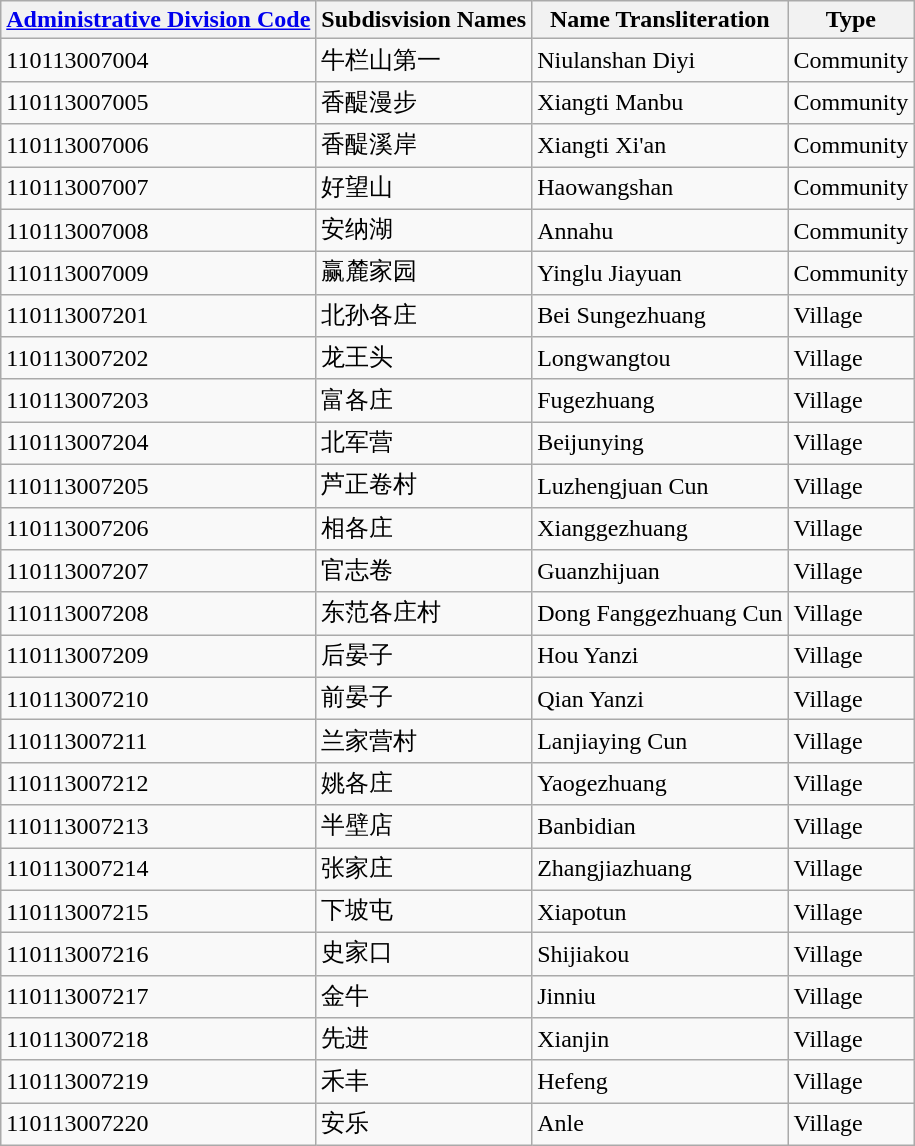<table class="wikitable sortable">
<tr>
<th><a href='#'>Administrative Division Code</a></th>
<th>Subdisvision Names</th>
<th>Name Transliteration</th>
<th>Type</th>
</tr>
<tr>
<td>110113007004</td>
<td>牛栏山第一</td>
<td>Niulanshan Diyi</td>
<td>Community</td>
</tr>
<tr>
<td>110113007005</td>
<td>香醍漫步</td>
<td>Xiangti Manbu</td>
<td>Community</td>
</tr>
<tr>
<td>110113007006</td>
<td>香醍溪岸</td>
<td>Xiangti Xi'an</td>
<td>Community</td>
</tr>
<tr>
<td>110113007007</td>
<td>好望山</td>
<td>Haowangshan</td>
<td>Community</td>
</tr>
<tr>
<td>110113007008</td>
<td>安纳湖</td>
<td>Annahu</td>
<td>Community</td>
</tr>
<tr>
<td>110113007009</td>
<td>赢麓家园</td>
<td>Yinglu Jiayuan</td>
<td>Community</td>
</tr>
<tr>
<td>110113007201</td>
<td>北孙各庄</td>
<td>Bei Sungezhuang</td>
<td>Village</td>
</tr>
<tr>
<td>110113007202</td>
<td>龙王头</td>
<td>Longwangtou</td>
<td>Village</td>
</tr>
<tr>
<td>110113007203</td>
<td>富各庄</td>
<td>Fugezhuang</td>
<td>Village</td>
</tr>
<tr>
<td>110113007204</td>
<td>北军营</td>
<td>Beijunying</td>
<td>Village</td>
</tr>
<tr>
<td>110113007205</td>
<td>芦正卷村</td>
<td>Luzhengjuan Cun</td>
<td>Village</td>
</tr>
<tr>
<td>110113007206</td>
<td>相各庄</td>
<td>Xianggezhuang</td>
<td>Village</td>
</tr>
<tr>
<td>110113007207</td>
<td>官志卷</td>
<td>Guanzhijuan</td>
<td>Village</td>
</tr>
<tr>
<td>110113007208</td>
<td>东范各庄村</td>
<td>Dong Fanggezhuang Cun</td>
<td>Village</td>
</tr>
<tr>
<td>110113007209</td>
<td>后晏子</td>
<td>Hou Yanzi</td>
<td>Village</td>
</tr>
<tr>
<td>110113007210</td>
<td>前晏子</td>
<td>Qian Yanzi</td>
<td>Village</td>
</tr>
<tr>
<td>110113007211</td>
<td>兰家营村</td>
<td>Lanjiaying Cun</td>
<td>Village</td>
</tr>
<tr>
<td>110113007212</td>
<td>姚各庄</td>
<td>Yaogezhuang</td>
<td>Village</td>
</tr>
<tr>
<td>110113007213</td>
<td>半壁店</td>
<td>Banbidian</td>
<td>Village</td>
</tr>
<tr>
<td>110113007214</td>
<td>张家庄</td>
<td>Zhangjiazhuang</td>
<td>Village</td>
</tr>
<tr>
<td>110113007215</td>
<td>下坡屯</td>
<td>Xiapotun</td>
<td>Village</td>
</tr>
<tr>
<td>110113007216</td>
<td>史家口</td>
<td>Shijiakou</td>
<td>Village</td>
</tr>
<tr>
<td>110113007217</td>
<td>金牛</td>
<td>Jinniu</td>
<td>Village</td>
</tr>
<tr>
<td>110113007218</td>
<td>先进</td>
<td>Xianjin</td>
<td>Village</td>
</tr>
<tr>
<td>110113007219</td>
<td>禾丰</td>
<td>Hefeng</td>
<td>Village</td>
</tr>
<tr>
<td>110113007220</td>
<td>安乐</td>
<td>Anle</td>
<td>Village</td>
</tr>
</table>
